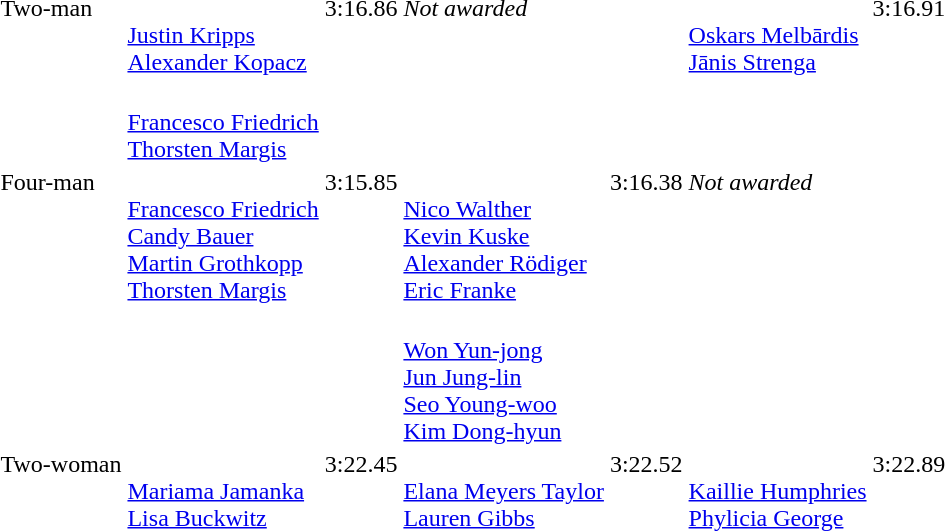<table>
<tr valign="top">
<td rowspan=2>Two-man<br></td>
<td><br><a href='#'>Justin Kripps</a><br><a href='#'>Alexander Kopacz</a></td>
<td rowspan=2>3:16.86</td>
<td rowspan=2 colspan=2><em>Not awarded</em></td>
<td rowspan=2><br><a href='#'>Oskars Melbārdis</a><br><a href='#'>Jānis Strenga</a></td>
<td rowspan=2>3:16.91</td>
</tr>
<tr>
<td><br><a href='#'>Francesco Friedrich</a><br><a href='#'>Thorsten Margis</a></td>
</tr>
<tr valign="top">
<td rowspan=2>Four-man<br></td>
<td rowspan=2><br><a href='#'>Francesco Friedrich</a><br><a href='#'>Candy Bauer</a><br><a href='#'>Martin Grothkopp</a><br><a href='#'>Thorsten Margis</a></td>
<td rowspan=2>3:15.85</td>
<td><br><a href='#'>Nico Walther</a><br><a href='#'>Kevin Kuske</a><br><a href='#'>Alexander Rödiger</a><br><a href='#'>Eric Franke</a></td>
<td rowspan=2>3:16.38</td>
<td rowspan=2 colspan=2><em>Not awarded</em></td>
</tr>
<tr>
<td><br><a href='#'>Won Yun-jong</a><br><a href='#'>Jun Jung-lin</a><br><a href='#'>Seo Young-woo</a><br><a href='#'>Kim Dong-hyun</a></td>
</tr>
<tr valign="top">
<td>Two-woman<br></td>
<td><br><a href='#'>Mariama Jamanka</a><br><a href='#'>Lisa Buckwitz</a></td>
<td>3:22.45</td>
<td><br><a href='#'>Elana Meyers Taylor</a><br><a href='#'>Lauren Gibbs</a></td>
<td>3:22.52</td>
<td><br><a href='#'>Kaillie Humphries</a><br><a href='#'>Phylicia George</a></td>
<td>3:22.89</td>
</tr>
</table>
